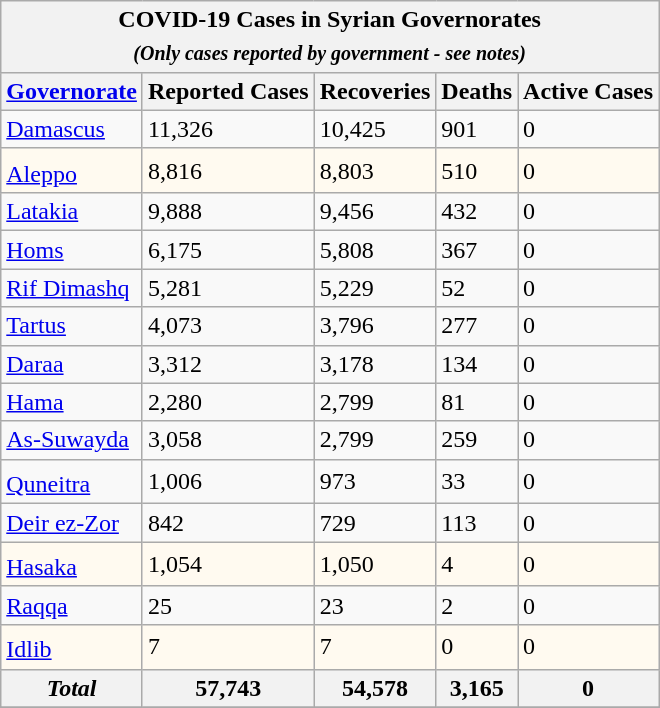<table class="wikitable sortable collapsible">
<tr>
<th colspan="5" style="text-align:center">COVID-19 Cases in Syrian Governorates<br><em><sub>(Only cases reported by government - see notes)</sub></em></th>
</tr>
<tr>
<th><a href='#'>Governorate</a></th>
<th>Reported Cases</th>
<th>Recoveries</th>
<th>Deaths</th>
<th>Active Cases</th>
</tr>
<tr>
<td><a href='#'>Damascus</a></td>
<td>11,326</td>
<td>10,425</td>
<td>901</td>
<td>0</td>
</tr>
<tr>
<td style="background-color:#FFFAF0;"><a href='#'>Aleppo</a><sup></sup></td>
<td style="background-color:#FFFAF0;">8,816</td>
<td style="background-color:#FFFAF0;">8,803</td>
<td style="background-color:#FFFAF0;">510</td>
<td style="background-color:#FFFAF0;">0</td>
</tr>
<tr>
<td><a href='#'>Latakia</a></td>
<td>9,888</td>
<td>9,456</td>
<td>432</td>
<td>0</td>
</tr>
<tr>
<td><a href='#'>Homs</a></td>
<td>6,175</td>
<td>5,808</td>
<td>367</td>
<td>0</td>
</tr>
<tr>
<td><a href='#'>Rif Dimashq</a></td>
<td>5,281</td>
<td>5,229</td>
<td>52</td>
<td>0</td>
</tr>
<tr>
<td><a href='#'>Tartus</a></td>
<td>4,073</td>
<td>3,796</td>
<td>277</td>
<td>0</td>
</tr>
<tr>
<td><a href='#'>Daraa</a></td>
<td>3,312</td>
<td>3,178</td>
<td>134</td>
<td>0</td>
</tr>
<tr>
<td><a href='#'>Hama</a></td>
<td>2,280</td>
<td>2,799</td>
<td>81</td>
<td>0</td>
</tr>
<tr>
<td><a href='#'>As-Suwayda</a></td>
<td>3,058</td>
<td>2,799</td>
<td>259</td>
<td>0</td>
</tr>
<tr>
<td><a href='#'>Quneitra</a><sup></sup></td>
<td>1,006</td>
<td>973</td>
<td>33</td>
<td>0</td>
</tr>
<tr>
<td><a href='#'>Deir ez-Zor</a></td>
<td>842</td>
<td>729</td>
<td>113</td>
<td>0</td>
</tr>
<tr>
<td style="background-color:#FFFAF0;"><a href='#'>Hasaka</a><sup></sup></td>
<td style="background-color:#FFFAF0;">1,054</td>
<td style="background-color:#FFFAF0;">1,050</td>
<td style="background-color:#FFFAF0;">4</td>
<td style="background-color:#FFFAF0;">0</td>
</tr>
<tr>
<td><a href='#'>Raqqa</a></td>
<td>25</td>
<td>23</td>
<td>2</td>
<td>0</td>
</tr>
<tr>
<td style="background-color:#FFFAF0;"><a href='#'>Idlib</a><sup></sup></td>
<td style="background-color:#FFFAF0;">7</td>
<td style="background-color:#FFFAF0;">7</td>
<td style="background-color:#FFFAF0;">0</td>
<td style="background-color:#FFFAF0;">0</td>
</tr>
<tr>
<th><strong><em>Total</em></strong></th>
<th>57,743</th>
<th>54,578</th>
<th>3,165</th>
<th>0</th>
</tr>
<tr>
</tr>
</table>
